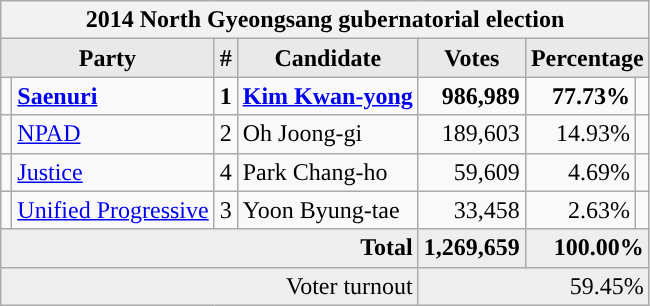<table class="wikitable">
<tr>
<th colspan="7">2014 North Gyeongsang gubernatorial election</th>
</tr>
<tr>
<th style="background-color:#E9E9E9" colspan=2>Party</th>
<th style="background-color:#E9E9E9">#</th>
<th style="background-color:#E9E9E9">Candidate</th>
<th style="background-color:#E9E9E9">Votes</th>
<th style="background-color:#E9E9E9" colspan=2>Percentage</th>
</tr>
<tr style="font-weight:bold">
<td></td>
<td align=left><a href='#'>Saenuri</a></td>
<td align=center>1</td>
<td align=left><a href='#'>Kim Kwan-yong</a></td>
<td align=right>986,989</td>
<td align=right>77.73%</td>
<td align=right></td>
</tr>
<tr>
<td></td>
<td align=left><a href='#'>NPAD</a></td>
<td align=center>2</td>
<td align=left>Oh Joong-gi</td>
<td align=right>189,603</td>
<td align=right>14.93%</td>
<td align=right></td>
</tr>
<tr>
<td></td>
<td align=left><a href='#'>Justice</a></td>
<td align=center>4</td>
<td align=left>Park Chang-ho</td>
<td align=right>59,609</td>
<td align=right>4.69%</td>
<td align=right></td>
</tr>
<tr>
<td></td>
<td align=left><a href='#'>Unified Progressive</a></td>
<td align=center>3</td>
<td align=left>Yoon Byung-tae</td>
<td align=right>33,458</td>
<td align=right>2.63%</td>
<td align=right></td>
</tr>
<tr bgcolor="#EEEEEE" style="font-weight:bold">
<td colspan="4" align=right>Total</td>
<td align=right>1,269,659</td>
<td align=right colspan=2>100.00%</td>
</tr>
<tr bgcolor="#EEEEEE">
<td colspan="4" align="right">Voter turnout</td>
<td colspan="3" align="right">59.45%</td>
</tr>
</table>
